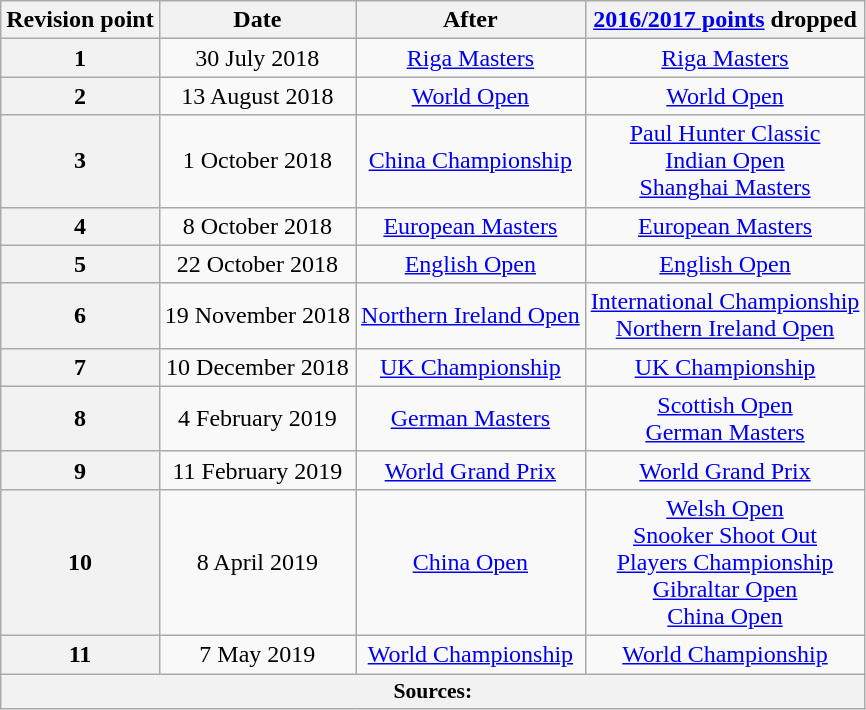<table class="wikitable" style="text-align: center;">
<tr>
<th scope=col>Revision point</th>
<th scope=col>Date</th>
<th scope=col>After</th>
<th scope=col><a href='#'>2016/2017 points</a> dropped</th>
</tr>
<tr>
<th scope=row>1</th>
<td>30 July 2018</td>
<td><a href='#'>Riga Masters</a></td>
<td><a href='#'>Riga Masters</a></td>
</tr>
<tr>
<th scope=row>2</th>
<td>13 August 2018</td>
<td><a href='#'>World Open</a></td>
<td><a href='#'>World Open</a></td>
</tr>
<tr>
<th scope=row>3</th>
<td>1 October 2018</td>
<td><a href='#'>China Championship</a></td>
<td><a href='#'>Paul Hunter Classic</a><br><a href='#'>Indian Open</a><br><a href='#'>Shanghai Masters</a></td>
</tr>
<tr>
<th scope=row>4</th>
<td>8 October 2018</td>
<td><a href='#'>European Masters</a></td>
<td><a href='#'>European Masters</a></td>
</tr>
<tr>
<th scope=row>5</th>
<td>22 October 2018</td>
<td><a href='#'>English Open</a></td>
<td><a href='#'>English Open</a></td>
</tr>
<tr>
<th scope=row>6</th>
<td>19 November 2018</td>
<td><a href='#'>Northern Ireland Open</a></td>
<td><a href='#'>International Championship</a><br><a href='#'>Northern Ireland Open</a></td>
</tr>
<tr>
<th scope=row>7</th>
<td>10 December 2018</td>
<td><a href='#'>UK Championship</a></td>
<td><a href='#'>UK Championship</a></td>
</tr>
<tr>
<th scope=row>8</th>
<td>4 February 2019</td>
<td><a href='#'>German Masters</a></td>
<td><a href='#'>Scottish Open</a><br><a href='#'>German Masters</a></td>
</tr>
<tr>
<th scope=row>9</th>
<td>11 February 2019</td>
<td><a href='#'>World Grand Prix</a></td>
<td><a href='#'>World Grand Prix</a></td>
</tr>
<tr>
<th scope=row>10</th>
<td>8 April 2019</td>
<td><a href='#'>China Open</a></td>
<td><a href='#'>Welsh Open</a><br><a href='#'>Snooker Shoot Out</a><br><a href='#'>Players Championship</a><br><a href='#'>Gibraltar Open</a><br><a href='#'>China Open</a></td>
</tr>
<tr>
<th scope=row>11</th>
<td>7 May 2019</td>
<td><a href='#'>World Championship</a></td>
<td><a href='#'>World Championship</a></td>
</tr>
<tr>
<th colspan="4" style="text-align:center; font-size:90%;">Sources:</th>
</tr>
</table>
